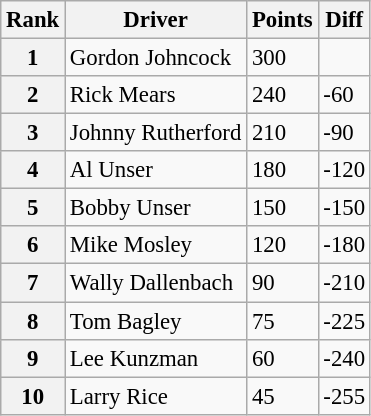<table class="wikitable" style="font-size:95%;">
<tr>
<th>Rank</th>
<th>Driver</th>
<th>Points</th>
<th>Diff</th>
</tr>
<tr>
<th>1</th>
<td>Gordon Johncock</td>
<td>300</td>
<td></td>
</tr>
<tr>
<th>2</th>
<td>Rick Mears</td>
<td>240</td>
<td>-60</td>
</tr>
<tr>
<th>3</th>
<td>Johnny Rutherford</td>
<td>210</td>
<td>-90</td>
</tr>
<tr>
<th>4</th>
<td>Al Unser</td>
<td>180</td>
<td>-120</td>
</tr>
<tr>
<th>5</th>
<td>Bobby Unser</td>
<td>150</td>
<td>-150</td>
</tr>
<tr>
<th>6</th>
<td>Mike Mosley</td>
<td>120</td>
<td>-180</td>
</tr>
<tr>
<th>7</th>
<td>Wally Dallenbach</td>
<td>90</td>
<td>-210</td>
</tr>
<tr>
<th>8</th>
<td>Tom Bagley</td>
<td>75</td>
<td>-225</td>
</tr>
<tr>
<th>9</th>
<td>Lee Kunzman</td>
<td>60</td>
<td>-240</td>
</tr>
<tr>
<th>10</th>
<td>Larry Rice</td>
<td>45</td>
<td>-255</td>
</tr>
</table>
